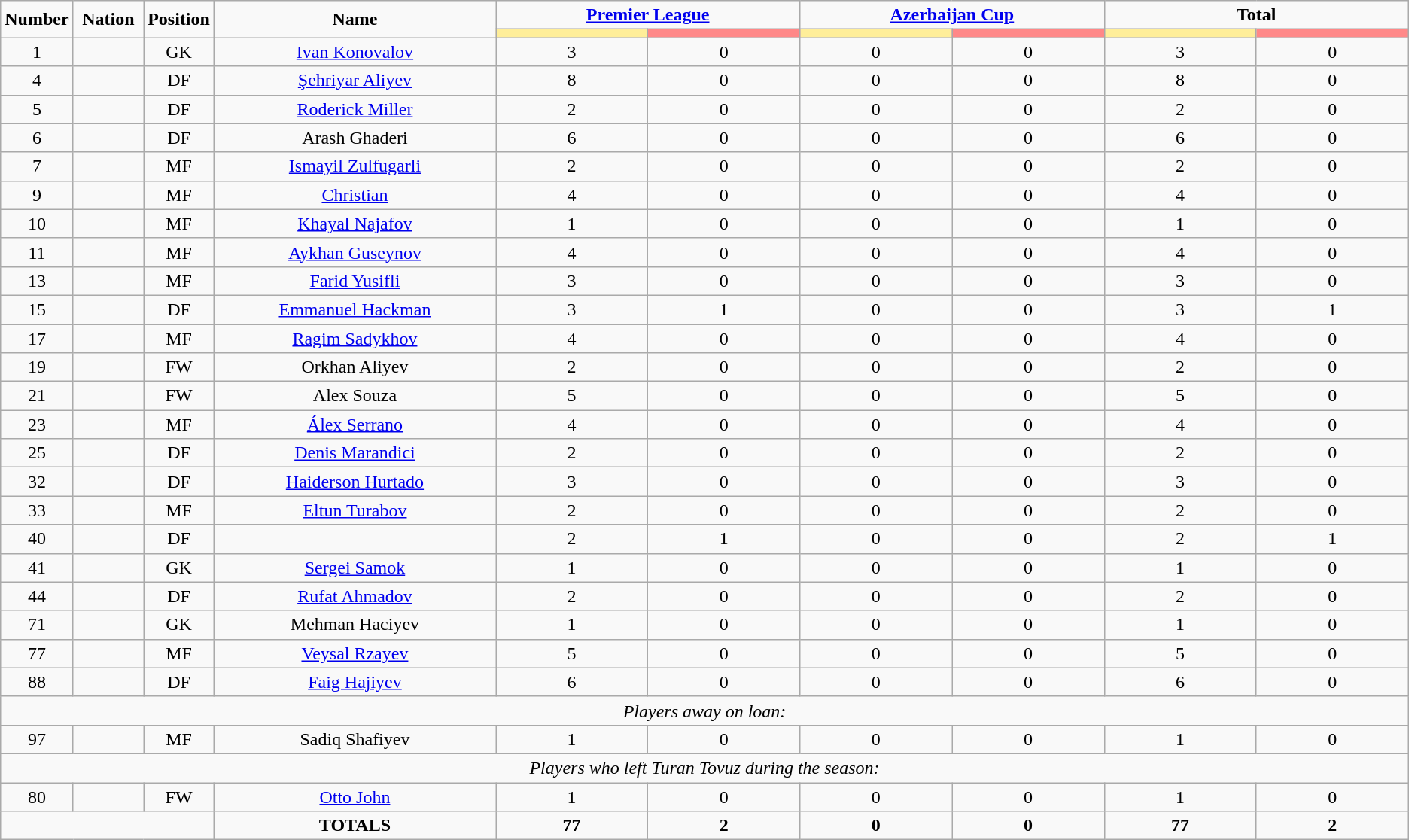<table class="wikitable" style="text-align:center;">
<tr>
<td rowspan="2"  style="width:5%; text-align:center;"><strong>Number</strong></td>
<td rowspan="2"  style="width:5%; text-align:center;"><strong>Nation</strong></td>
<td rowspan="2"  style="width:5%; text-align:center;"><strong>Position</strong></td>
<td rowspan="2"  style="width:20%; text-align:center;"><strong>Name</strong></td>
<td colspan="2" style="text-align:center;"><strong><a href='#'>Premier League</a></strong></td>
<td colspan="2" style="text-align:center;"><strong><a href='#'>Azerbaijan Cup</a></strong></td>
<td colspan="2" style="text-align:center;"><strong>Total</strong></td>
</tr>
<tr>
<th style="width:60px; background:#fe9;"></th>
<th style="width:60px; background:#ff8888;"></th>
<th style="width:60px; background:#fe9;"></th>
<th style="width:60px; background:#ff8888;"></th>
<th style="width:60px; background:#fe9;"></th>
<th style="width:60px; background:#ff8888;"></th>
</tr>
<tr>
<td>1</td>
<td></td>
<td>GK</td>
<td><a href='#'>Ivan Konovalov</a></td>
<td>3</td>
<td>0</td>
<td>0</td>
<td>0</td>
<td>3</td>
<td>0</td>
</tr>
<tr>
<td>4</td>
<td></td>
<td>DF</td>
<td><a href='#'>Şehriyar Aliyev</a></td>
<td>8</td>
<td>0</td>
<td>0</td>
<td>0</td>
<td>8</td>
<td>0</td>
</tr>
<tr>
<td>5</td>
<td></td>
<td>DF</td>
<td><a href='#'>Roderick Miller</a></td>
<td>2</td>
<td>0</td>
<td>0</td>
<td>0</td>
<td>2</td>
<td>0</td>
</tr>
<tr>
<td>6</td>
<td></td>
<td>DF</td>
<td>Arash Ghaderi</td>
<td>6</td>
<td>0</td>
<td>0</td>
<td>0</td>
<td>6</td>
<td>0</td>
</tr>
<tr>
<td>7</td>
<td></td>
<td>MF</td>
<td><a href='#'>Ismayil Zulfugarli</a></td>
<td>2</td>
<td>0</td>
<td>0</td>
<td>0</td>
<td>2</td>
<td>0</td>
</tr>
<tr>
<td>9</td>
<td></td>
<td>MF</td>
<td><a href='#'>Christian</a></td>
<td>4</td>
<td>0</td>
<td>0</td>
<td>0</td>
<td>4</td>
<td>0</td>
</tr>
<tr>
<td>10</td>
<td></td>
<td>MF</td>
<td><a href='#'>Khayal Najafov</a></td>
<td>1</td>
<td>0</td>
<td>0</td>
<td>0</td>
<td>1</td>
<td>0</td>
</tr>
<tr>
<td>11</td>
<td></td>
<td>MF</td>
<td><a href='#'>Aykhan Guseynov</a></td>
<td>4</td>
<td>0</td>
<td>0</td>
<td>0</td>
<td>4</td>
<td>0</td>
</tr>
<tr>
<td>13</td>
<td></td>
<td>MF</td>
<td><a href='#'>Farid Yusifli</a></td>
<td>3</td>
<td>0</td>
<td>0</td>
<td>0</td>
<td>3</td>
<td>0</td>
</tr>
<tr>
<td>15</td>
<td></td>
<td>DF</td>
<td><a href='#'>Emmanuel Hackman</a></td>
<td>3</td>
<td>1</td>
<td>0</td>
<td>0</td>
<td>3</td>
<td>1</td>
</tr>
<tr>
<td>17</td>
<td></td>
<td>MF</td>
<td><a href='#'>Ragim Sadykhov</a></td>
<td>4</td>
<td>0</td>
<td>0</td>
<td>0</td>
<td>4</td>
<td>0</td>
</tr>
<tr>
<td>19</td>
<td></td>
<td>FW</td>
<td>Orkhan Aliyev</td>
<td>2</td>
<td>0</td>
<td>0</td>
<td>0</td>
<td>2</td>
<td>0</td>
</tr>
<tr>
<td>21</td>
<td></td>
<td>FW</td>
<td>Alex Souza</td>
<td>5</td>
<td>0</td>
<td>0</td>
<td>0</td>
<td>5</td>
<td>0</td>
</tr>
<tr>
<td>23</td>
<td></td>
<td>MF</td>
<td><a href='#'>Álex Serrano</a></td>
<td>4</td>
<td>0</td>
<td>0</td>
<td>0</td>
<td>4</td>
<td>0</td>
</tr>
<tr>
<td>25</td>
<td></td>
<td>DF</td>
<td><a href='#'>Denis Marandici</a></td>
<td>2</td>
<td>0</td>
<td>0</td>
<td>0</td>
<td>2</td>
<td>0</td>
</tr>
<tr>
<td>32</td>
<td></td>
<td>DF</td>
<td><a href='#'>Haiderson Hurtado</a></td>
<td>3</td>
<td>0</td>
<td>0</td>
<td>0</td>
<td>3</td>
<td>0</td>
</tr>
<tr>
<td>33</td>
<td></td>
<td>MF</td>
<td><a href='#'>Eltun Turabov</a></td>
<td>2</td>
<td>0</td>
<td>0</td>
<td>0</td>
<td>2</td>
<td>0</td>
</tr>
<tr>
<td>40</td>
<td></td>
<td>DF</td>
<td></td>
<td>2</td>
<td>1</td>
<td>0</td>
<td>0</td>
<td>2</td>
<td>1</td>
</tr>
<tr>
<td>41</td>
<td></td>
<td>GK</td>
<td><a href='#'>Sergei Samok</a></td>
<td>1</td>
<td>0</td>
<td>0</td>
<td>0</td>
<td>1</td>
<td>0</td>
</tr>
<tr>
<td>44</td>
<td></td>
<td>DF</td>
<td><a href='#'>Rufat Ahmadov</a></td>
<td>2</td>
<td>0</td>
<td>0</td>
<td>0</td>
<td>2</td>
<td>0</td>
</tr>
<tr>
<td>71</td>
<td></td>
<td>GK</td>
<td>Mehman Haciyev</td>
<td>1</td>
<td>0</td>
<td>0</td>
<td>0</td>
<td>1</td>
<td>0</td>
</tr>
<tr>
<td>77</td>
<td></td>
<td>MF</td>
<td><a href='#'>Veysal Rzayev</a></td>
<td>5</td>
<td>0</td>
<td>0</td>
<td>0</td>
<td>5</td>
<td>0</td>
</tr>
<tr>
<td>88</td>
<td></td>
<td>DF</td>
<td><a href='#'>Faig Hajiyev</a></td>
<td>6</td>
<td>0</td>
<td>0</td>
<td>0</td>
<td>6</td>
<td>0</td>
</tr>
<tr>
<td colspan="14"><em>Players away on loan:</em></td>
</tr>
<tr>
<td>97</td>
<td></td>
<td>MF</td>
<td>Sadiq Shafiyev</td>
<td>1</td>
<td>0</td>
<td>0</td>
<td>0</td>
<td>1</td>
<td>0</td>
</tr>
<tr>
<td colspan="14"><em>Players who left Turan Tovuz during the season:</em></td>
</tr>
<tr>
<td>80</td>
<td></td>
<td>FW</td>
<td><a href='#'>Otto John</a></td>
<td>1</td>
<td>0</td>
<td>0</td>
<td>0</td>
<td>1</td>
<td>0</td>
</tr>
<tr>
<td colspan="3"></td>
<td><strong>TOTALS</strong></td>
<td><strong>77</strong></td>
<td><strong>2</strong></td>
<td><strong>0</strong></td>
<td><strong>0</strong></td>
<td><strong>77</strong></td>
<td><strong>2</strong></td>
</tr>
</table>
